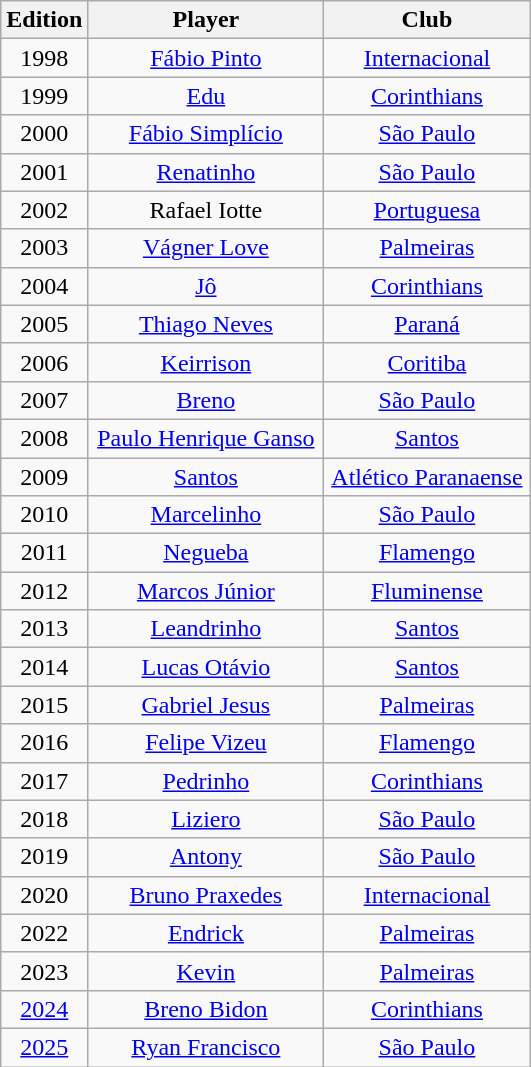<table class="wikitable sortable" style="text-align:center; margin-left:1em;">
<tr>
<th style="width:50px">Edition</th>
<th style="width:150px">Player</th>
<th style="width:130px">Club</th>
</tr>
<tr>
<td>1998</td>
<td><a href='#'>Fábio Pinto</a></td>
<td><a href='#'>Internacional</a></td>
</tr>
<tr>
<td>1999</td>
<td><a href='#'>Edu</a></td>
<td><a href='#'>Corinthians</a></td>
</tr>
<tr>
<td>2000</td>
<td><a href='#'>Fábio Simplício</a></td>
<td><a href='#'>São Paulo</a></td>
</tr>
<tr>
<td>2001</td>
<td><a href='#'>Renatinho</a></td>
<td><a href='#'>São Paulo</a></td>
</tr>
<tr>
<td>2002</td>
<td>Rafael Iotte </td>
<td><a href='#'>Portuguesa</a></td>
</tr>
<tr>
<td>2003</td>
<td><a href='#'>Vágner Love</a></td>
<td><a href='#'>Palmeiras</a></td>
</tr>
<tr>
<td>2004</td>
<td><a href='#'>Jô</a></td>
<td><a href='#'>Corinthians</a></td>
</tr>
<tr>
<td>2005</td>
<td><a href='#'>Thiago Neves</a></td>
<td><a href='#'>Paraná</a></td>
</tr>
<tr>
<td>2006</td>
<td><a href='#'>Keirrison</a></td>
<td><a href='#'>Coritiba</a></td>
</tr>
<tr>
<td>2007</td>
<td><a href='#'>Breno</a></td>
<td><a href='#'>São Paulo</a></td>
</tr>
<tr>
<td>2008</td>
<td><a href='#'>Paulo Henrique Ganso</a></td>
<td><a href='#'>Santos</a></td>
</tr>
<tr>
<td>2009</td>
<td><a href='#'>Santos</a></td>
<td><a href='#'>Atlético Paranaense</a></td>
</tr>
<tr>
<td>2010</td>
<td><a href='#'>Marcelinho</a></td>
<td><a href='#'>São Paulo</a></td>
</tr>
<tr>
<td>2011</td>
<td><a href='#'>Negueba</a></td>
<td><a href='#'>Flamengo</a></td>
</tr>
<tr>
<td>2012</td>
<td><a href='#'>Marcos Júnior</a></td>
<td><a href='#'>Fluminense</a></td>
</tr>
<tr>
<td>2013</td>
<td><a href='#'>Leandrinho</a></td>
<td><a href='#'>Santos</a></td>
</tr>
<tr>
<td>2014</td>
<td><a href='#'>Lucas Otávio</a></td>
<td><a href='#'>Santos</a></td>
</tr>
<tr>
<td>2015</td>
<td><a href='#'>Gabriel Jesus</a></td>
<td><a href='#'>Palmeiras</a></td>
</tr>
<tr>
<td>2016</td>
<td><a href='#'>Felipe Vizeu</a></td>
<td><a href='#'>Flamengo</a></td>
</tr>
<tr>
<td>2017</td>
<td><a href='#'>Pedrinho</a></td>
<td><a href='#'>Corinthians</a></td>
</tr>
<tr>
<td>2018</td>
<td><a href='#'>Liziero</a></td>
<td><a href='#'>São Paulo</a></td>
</tr>
<tr>
<td>2019</td>
<td><a href='#'>Antony</a></td>
<td><a href='#'>São Paulo</a></td>
</tr>
<tr>
<td>2020</td>
<td><a href='#'>Bruno Praxedes</a></td>
<td><a href='#'>Internacional</a></td>
</tr>
<tr>
<td>2022</td>
<td><a href='#'>Endrick</a></td>
<td><a href='#'>Palmeiras</a></td>
</tr>
<tr>
<td>2023</td>
<td><a href='#'>Kevin</a></td>
<td><a href='#'>Palmeiras</a></td>
</tr>
<tr>
<td><a href='#'>2024</a></td>
<td><a href='#'>Breno Bidon</a></td>
<td><a href='#'>Corinthians</a></td>
</tr>
<tr>
<td><a href='#'>2025</a></td>
<td><a href='#'>Ryan Francisco</a></td>
<td><a href='#'>São Paulo</a></td>
</tr>
</table>
